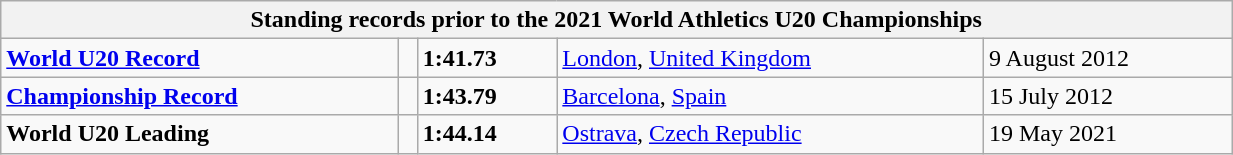<table class="wikitable" width=65%>
<tr>
<th colspan=5>Standing records prior to the 2021 World Athletics U20 Championships</th>
</tr>
<tr>
<td><strong><a href='#'>World U20 Record</a></strong></td>
<td></td>
<td><strong>1:41.73</strong></td>
<td><a href='#'>London</a>, <a href='#'>United Kingdom</a></td>
<td>9 August 2012</td>
</tr>
<tr>
<td><strong><a href='#'>Championship Record</a></strong></td>
<td></td>
<td><strong>1:43.79</strong></td>
<td><a href='#'>Barcelona</a>, <a href='#'>Spain</a></td>
<td>15 July 2012</td>
</tr>
<tr>
<td><strong>World U20 Leading</strong></td>
<td></td>
<td><strong>1:44.14</strong></td>
<td><a href='#'>Ostrava</a>, <a href='#'>Czech Republic</a></td>
<td>19 May 2021</td>
</tr>
</table>
